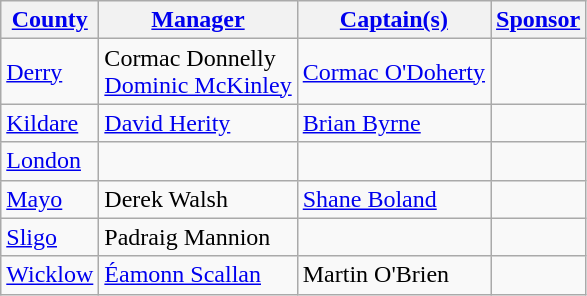<table class="wikitable sortable">
<tr>
<th><a href='#'>County</a></th>
<th><a href='#'>Manager</a></th>
<th><a href='#'>Captain(s)</a></th>
<th><a href='#'>Sponsor</a></th>
</tr>
<tr>
<td align="left"> <a href='#'>Derry</a></td>
<td>Cormac Donnelly<br><a href='#'>Dominic McKinley</a></td>
<td><a href='#'>Cormac O'Doherty</a></td>
<td></td>
</tr>
<tr>
<td align="left"> <a href='#'>Kildare</a></td>
<td><a href='#'>David Herity</a></td>
<td><a href='#'>Brian Byrne</a></td>
<td></td>
</tr>
<tr>
<td align="left"> <a href='#'>London</a></td>
<td></td>
<td></td>
<td></td>
</tr>
<tr>
<td align="left"> <a href='#'>Mayo</a></td>
<td>Derek Walsh</td>
<td><a href='#'>Shane Boland</a></td>
<td></td>
</tr>
<tr>
<td align="left"> <a href='#'>Sligo</a></td>
<td>Padraig Mannion</td>
<td></td>
<td></td>
</tr>
<tr>
<td align="left"> <a href='#'>Wicklow</a></td>
<td><a href='#'>Éamonn Scallan</a></td>
<td>Martin O'Brien</td>
<td></td>
</tr>
</table>
